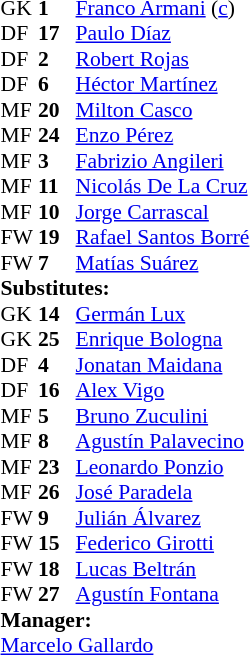<table cellspacing="0" cellpadding="0" style="font-size:90%; margin:0.2em auto;">
<tr>
<th width="25"></th>
<th width="25"></th>
</tr>
<tr>
<td>GK</td>
<td><strong>1</strong></td>
<td> <a href='#'>Franco Armani</a> (<a href='#'>c</a>)</td>
</tr>
<tr>
<td>DF</td>
<td><strong>17</strong></td>
<td> <a href='#'>Paulo Díaz</a></td>
<td></td>
</tr>
<tr>
<td>DF</td>
<td><strong>2</strong></td>
<td> <a href='#'>Robert Rojas</a></td>
</tr>
<tr>
<td>DF</td>
<td><strong>6</strong></td>
<td> <a href='#'>Héctor Martínez</a></td>
</tr>
<tr>
<td>MF</td>
<td><strong>20</strong></td>
<td> <a href='#'>Milton Casco</a></td>
</tr>
<tr>
<td>MF</td>
<td><strong>24</strong></td>
<td> <a href='#'>Enzo Pérez</a></td>
<td></td>
<td></td>
</tr>
<tr>
<td>MF</td>
<td><strong>3</strong></td>
<td> <a href='#'>Fabrizio Angileri</a></td>
</tr>
<tr>
<td>MF</td>
<td><strong>11</strong></td>
<td> <a href='#'>Nicolás De La Cruz</a></td>
<td></td>
<td></td>
</tr>
<tr>
<td>MF</td>
<td><strong>10</strong></td>
<td> <a href='#'>Jorge Carrascal</a></td>
<td></td>
<td></td>
</tr>
<tr>
<td>FW</td>
<td><strong>19</strong></td>
<td> <a href='#'>Rafael Santos Borré</a></td>
<td></td>
<td></td>
</tr>
<tr>
<td>FW</td>
<td><strong>7</strong></td>
<td> <a href='#'>Matías Suárez</a></td>
<td></td>
<td></td>
</tr>
<tr>
<td colspan=3><strong>Substitutes:</strong></td>
</tr>
<tr>
<td>GK</td>
<td><strong>14</strong></td>
<td> <a href='#'>Germán Lux</a></td>
</tr>
<tr>
<td>GK</td>
<td><strong>25</strong></td>
<td> <a href='#'>Enrique Bologna</a></td>
</tr>
<tr>
<td>DF</td>
<td><strong>4</strong></td>
<td> <a href='#'>Jonatan Maidana</a></td>
</tr>
<tr>
<td>DF</td>
<td><strong>16</strong></td>
<td> <a href='#'>Alex Vigo</a></td>
</tr>
<tr>
<td>MF</td>
<td><strong>5</strong></td>
<td> <a href='#'>Bruno Zuculini</a></td>
<td></td>
<td></td>
</tr>
<tr>
<td>MF</td>
<td><strong>8</strong></td>
<td> <a href='#'>Agustín Palavecino</a></td>
<td></td>
<td></td>
</tr>
<tr>
<td>MF</td>
<td><strong>23</strong></td>
<td> <a href='#'>Leonardo Ponzio</a></td>
<td></td>
<td></td>
</tr>
<tr>
<td>MF</td>
<td><strong>26</strong></td>
<td> <a href='#'>José Paradela</a></td>
</tr>
<tr>
<td>FW</td>
<td><strong>9</strong></td>
<td> <a href='#'>Julián Álvarez</a></td>
<td></td>
<td></td>
</tr>
<tr>
<td>FW</td>
<td><strong>15</strong></td>
<td> <a href='#'>Federico Girotti</a></td>
<td></td>
<td></td>
</tr>
<tr>
<td>FW</td>
<td><strong>18</strong></td>
<td> <a href='#'>Lucas Beltrán</a></td>
</tr>
<tr>
<td>FW</td>
<td><strong>27</strong></td>
<td> <a href='#'>Agustín Fontana</a></td>
</tr>
<tr>
<td colspan=3><strong>Manager:</strong></td>
</tr>
<tr>
<td colspan="4"> <a href='#'>Marcelo Gallardo</a></td>
</tr>
</table>
